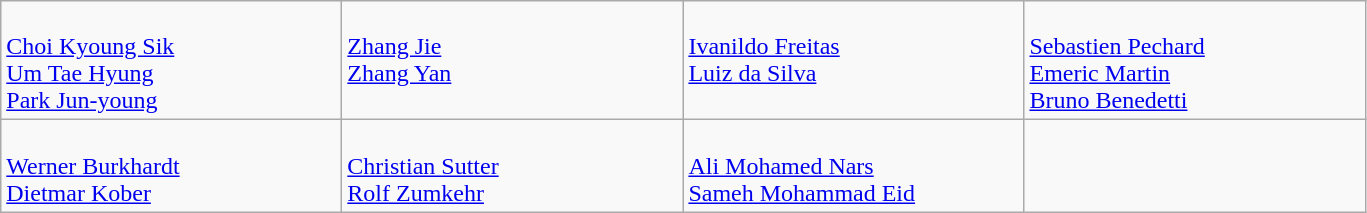<table class="wikitable">
<tr>
<td style="vertical-align:top; width:220px"><br><a href='#'>Choi Kyoung Sik</a><br><a href='#'>Um Tae Hyung</a><br><a href='#'>Park Jun-young</a></td>
<td style="vertical-align:top; width:220px"><br><a href='#'>Zhang Jie</a><br><a href='#'>Zhang Yan</a></td>
<td style="vertical-align:top; width:220px"><br><a href='#'>Ivanildo Freitas</a><br><a href='#'>Luiz da Silva</a></td>
<td style="vertical-align:top; width:220px"><br><a href='#'>Sebastien Pechard</a><br><a href='#'>Emeric Martin</a><br><a href='#'>Bruno Benedetti</a></td>
</tr>
<tr>
<td style="vertical-align:top; width:220px"><br><a href='#'>Werner Burkhardt</a><br><a href='#'>Dietmar Kober</a></td>
<td style="vertical-align:top; width:220px"><br><a href='#'>Christian Sutter</a><br><a href='#'>Rolf Zumkehr</a></td>
<td style="vertical-align:top; width:220px"><br><a href='#'>Ali Mohamed Nars</a><br><a href='#'>Sameh Mohammad Eid</a></td>
</tr>
</table>
